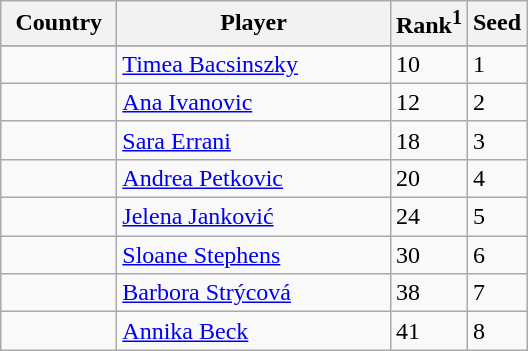<table class="sortable wikitable">
<tr>
<th width="70">Country</th>
<th width="175">Player</th>
<th>Rank<sup>1</sup></th>
<th>Seed</th>
</tr>
<tr style="background:#cfc;">
</tr>
<tr>
<td></td>
<td><a href='#'>Timea Bacsinszky</a></td>
<td>10</td>
<td>1</td>
</tr>
<tr>
<td></td>
<td><a href='#'>Ana Ivanovic</a></td>
<td>12</td>
<td>2</td>
</tr>
<tr>
<td></td>
<td><a href='#'>Sara Errani</a></td>
<td>18</td>
<td>3</td>
</tr>
<tr>
<td></td>
<td><a href='#'>Andrea Petkovic</a></td>
<td>20</td>
<td>4</td>
</tr>
<tr>
<td></td>
<td><a href='#'>Jelena Janković</a></td>
<td>24</td>
<td>5</td>
</tr>
<tr>
<td></td>
<td><a href='#'>Sloane Stephens</a></td>
<td>30</td>
<td>6</td>
</tr>
<tr>
<td></td>
<td><a href='#'>Barbora Strýcová</a></td>
<td>38</td>
<td>7</td>
</tr>
<tr>
<td></td>
<td><a href='#'>Annika Beck</a></td>
<td>41</td>
<td>8</td>
</tr>
</table>
